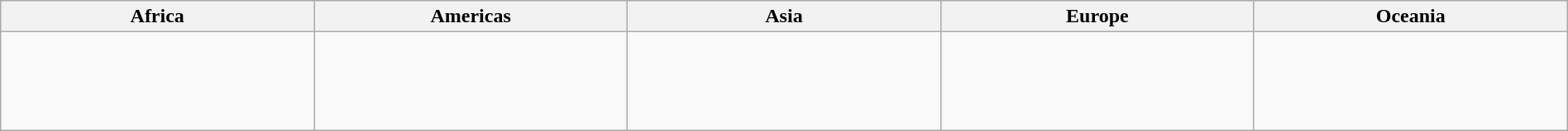<table class=wikitable width=100%>
<tr>
<th width=13%>Africa</th>
<th width=13%>Americas</th>
<th width=13%>Asia</th>
<th width=13%>Europe</th>
<th width=13%>Oceania</th>
</tr>
<tr valign=top>
<td></td>
<td></td>
<td></td>
<td><br><br><br><br></td>
<td></td>
</tr>
</table>
